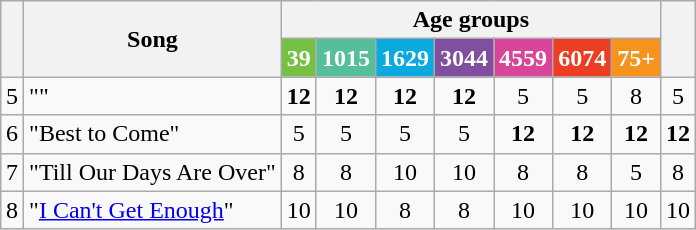<table class="wikitable" style="margin: 1em auto 1em auto; text-align:center;">
<tr>
<th rowspan="2"></th>
<th rowspan="2">Song</th>
<th colspan="7">Age groups</th>
<th rowspan="2"></th>
</tr>
<tr>
<th style="background:#76C043;color:white;">39</th>
<th style="background:#55BF9A;color:white;">1015</th>
<th style="background:#09AAE0;color:white;">1629</th>
<th style="background:#804F9F;color:white;">3044</th>
<th style="background:#D94599;color:white;">4559</th>
<th style="background:#ED3E23;color:white;">6074</th>
<th style="background:#F6931D;color:white;">75+</th>
</tr>
<tr>
<td>5</td>
<td style="text-align:left;">""</td>
<td><strong>12</strong></td>
<td><strong>12</strong></td>
<td><strong>12</strong></td>
<td><strong>12</strong></td>
<td>5</td>
<td>5</td>
<td>8</td>
<td>5</td>
</tr>
<tr>
<td>6</td>
<td style="text-align:left;">"Best to Come"</td>
<td>5</td>
<td>5</td>
<td>5</td>
<td>5</td>
<td><strong>12</strong></td>
<td><strong>12</strong></td>
<td><strong>12</strong></td>
<td><strong>12</strong></td>
</tr>
<tr>
<td>7</td>
<td style="text-align:left;">"Till Our Days Are Over"</td>
<td>8</td>
<td>8</td>
<td>10</td>
<td>10</td>
<td>8</td>
<td>8</td>
<td>5</td>
<td>8</td>
</tr>
<tr>
<td>8</td>
<td style="text-align:left;">"<a href='#'>I Can't Get Enough</a>"</td>
<td>10</td>
<td>10</td>
<td>8</td>
<td>8</td>
<td>10</td>
<td>10</td>
<td>10</td>
<td>10</td>
</tr>
</table>
